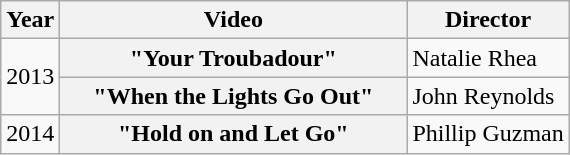<table class="wikitable plainrowheaders">
<tr>
<th>Year</th>
<th style="width:14em;">Video</th>
<th>Director</th>
</tr>
<tr>
<td rowspan="2">2013</td>
<th scope="row">"Your Troubadour"</th>
<td>Natalie Rhea</td>
</tr>
<tr>
<th scope="row">"When the Lights Go Out"</th>
<td>John Reynolds</td>
</tr>
<tr>
<td>2014</td>
<th scope="row">"Hold on and Let Go"</th>
<td>Phillip Guzman</td>
</tr>
</table>
